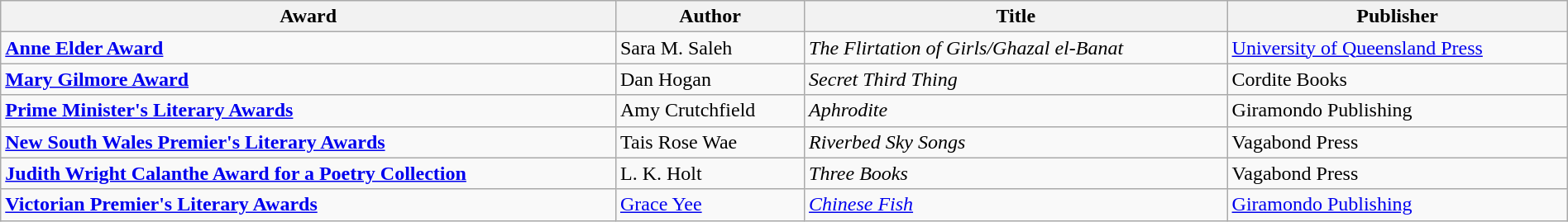<table class="wikitable" width="100%">
<tr>
<th>Award</th>
<th>Author</th>
<th>Title</th>
<th>Publisher</th>
</tr>
<tr>
<td><strong><a href='#'>Anne Elder Award</a></strong></td>
<td>Sara M. Saleh</td>
<td><em>The Flirtation of Girls/Ghazal el-Banat</em></td>
<td><a href='#'>University of Queensland Press</a></td>
</tr>
<tr>
<td><strong><a href='#'>Mary Gilmore Award</a></strong></td>
<td>Dan Hogan</td>
<td><em>Secret Third Thing</em></td>
<td>Cordite Books</td>
</tr>
<tr>
<td><strong><a href='#'>Prime Minister's Literary Awards</a></strong></td>
<td>Amy Crutchfield</td>
<td><em>Aphrodite</em></td>
<td>Giramondo Publishing</td>
</tr>
<tr>
<td><strong><a href='#'>New South Wales Premier's Literary Awards</a></strong></td>
<td>Tais Rose Wae</td>
<td><em>Riverbed Sky Songs</em></td>
<td>Vagabond Press</td>
</tr>
<tr>
<td><strong><a href='#'>Judith Wright Calanthe Award for a Poetry Collection</a></strong></td>
<td>L. K. Holt</td>
<td><em>Three Books</em></td>
<td>Vagabond Press</td>
</tr>
<tr>
<td><strong><a href='#'>Victorian Premier's Literary Awards</a></strong></td>
<td><a href='#'>Grace Yee</a></td>
<td><em><a href='#'>Chinese Fish</a></em></td>
<td><a href='#'>Giramondo Publishing</a></td>
</tr>
</table>
